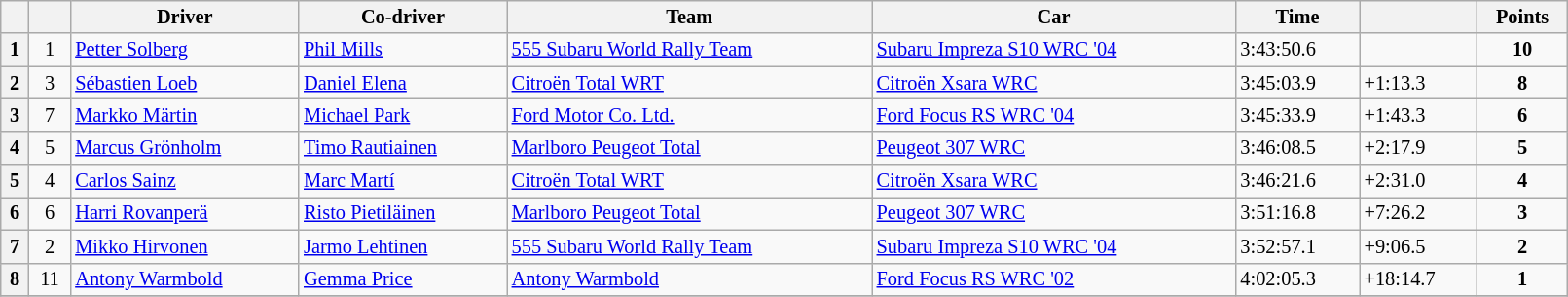<table class="wikitable" width=85% style="font-size: 85%;">
<tr>
<th></th>
<th></th>
<th>Driver</th>
<th>Co-driver</th>
<th>Team</th>
<th>Car</th>
<th>Time</th>
<th></th>
<th>Points</th>
</tr>
<tr>
<th>1</th>
<td align="center">1</td>
<td> <a href='#'>Petter Solberg</a></td>
<td> <a href='#'>Phil Mills</a></td>
<td> <a href='#'>555 Subaru World Rally Team</a></td>
<td><a href='#'>Subaru Impreza S10 WRC '04</a></td>
<td>3:43:50.6</td>
<td></td>
<td align="center"><strong>10</strong></td>
</tr>
<tr>
<th>2</th>
<td align="center">3</td>
<td> <a href='#'>Sébastien Loeb</a></td>
<td> <a href='#'>Daniel Elena</a></td>
<td> <a href='#'>Citroën Total WRT</a></td>
<td><a href='#'>Citroën Xsara WRC</a></td>
<td>3:45:03.9</td>
<td>+1:13.3</td>
<td align="center"><strong>8</strong></td>
</tr>
<tr>
<th>3</th>
<td align="center">7</td>
<td> <a href='#'>Markko Märtin</a></td>
<td> <a href='#'>Michael Park</a></td>
<td> <a href='#'>Ford Motor Co. Ltd.</a></td>
<td><a href='#'>Ford Focus RS WRC '04</a></td>
<td>3:45:33.9</td>
<td>+1:43.3</td>
<td align="center"><strong>6</strong></td>
</tr>
<tr>
<th>4</th>
<td align="center">5</td>
<td> <a href='#'>Marcus Grönholm</a></td>
<td> <a href='#'>Timo Rautiainen</a></td>
<td> <a href='#'>Marlboro Peugeot Total</a></td>
<td><a href='#'>Peugeot 307 WRC</a></td>
<td>3:46:08.5</td>
<td>+2:17.9</td>
<td align="center"><strong>5</strong></td>
</tr>
<tr>
<th>5</th>
<td align="center">4</td>
<td> <a href='#'>Carlos Sainz</a></td>
<td> <a href='#'>Marc Martí</a></td>
<td> <a href='#'>Citroën Total WRT</a></td>
<td><a href='#'>Citroën Xsara WRC</a></td>
<td>3:46:21.6</td>
<td>+2:31.0</td>
<td align="center"><strong>4</strong></td>
</tr>
<tr>
<th>6</th>
<td align="center">6</td>
<td> <a href='#'>Harri Rovanperä</a></td>
<td> <a href='#'>Risto Pietiläinen</a></td>
<td> <a href='#'>Marlboro Peugeot Total</a></td>
<td><a href='#'>Peugeot 307 WRC</a></td>
<td>3:51:16.8</td>
<td>+7:26.2</td>
<td align="center"><strong>3</strong></td>
</tr>
<tr>
<th>7</th>
<td align="center">2</td>
<td> <a href='#'>Mikko Hirvonen</a></td>
<td> <a href='#'>Jarmo Lehtinen</a></td>
<td> <a href='#'>555 Subaru World Rally Team</a></td>
<td><a href='#'>Subaru Impreza S10 WRC '04</a></td>
<td>3:52:57.1</td>
<td>+9:06.5</td>
<td align="center"><strong>2</strong></td>
</tr>
<tr>
<th>8</th>
<td align="center">11</td>
<td> <a href='#'>Antony Warmbold</a></td>
<td> <a href='#'>Gemma Price</a></td>
<td> <a href='#'>Antony Warmbold</a></td>
<td><a href='#'>Ford Focus RS WRC '02</a></td>
<td>4:02:05.3</td>
<td>+18:14.7</td>
<td align="center"><strong>1</strong></td>
</tr>
<tr>
</tr>
</table>
